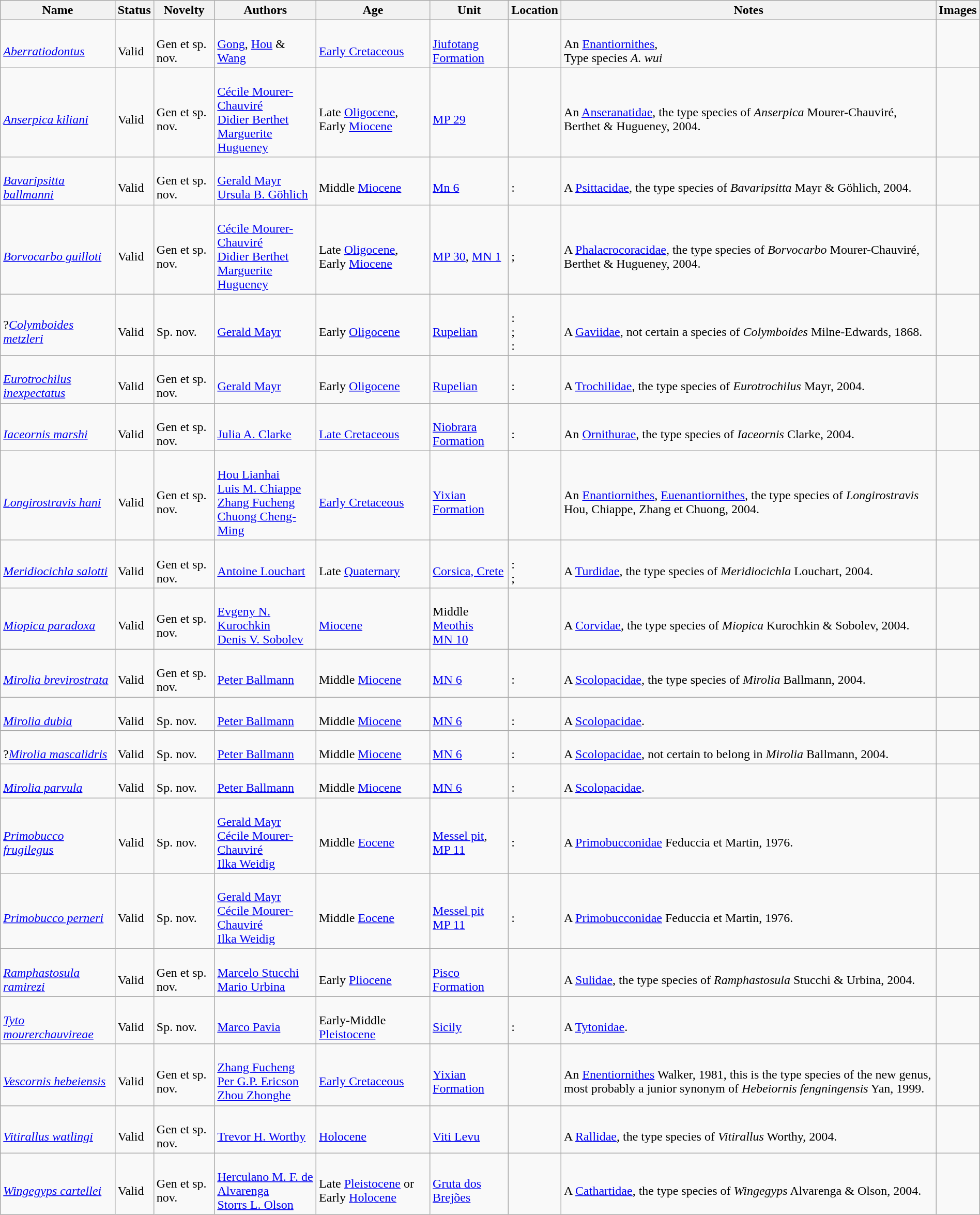<table class="wikitable sortable" align="center" width="100%">
<tr>
<th>Name</th>
<th>Status</th>
<th>Novelty</th>
<th>Authors</th>
<th>Age</th>
<th>Unit</th>
<th>Location</th>
<th>Notes</th>
<th>Images</th>
</tr>
<tr>
<td><br><em><a href='#'>Aberratiodontus</a></em> </td>
<td><br>Valid</td>
<td><br>Gen et sp. nov.</td>
<td><br><a href='#'>Gong</a>, <a href='#'>Hou</a> & <a href='#'>Wang</a></td>
<td><br><a href='#'>Early Cretaceous</a></td>
<td><br><a href='#'>Jiufotang Formation</a></td>
<td><br></td>
<td><br>An <a href='#'>Enantiornithes</a>, <br>Type species <em>A. wui</em></td>
<td></td>
</tr>
<tr>
<td><br><em><a href='#'>Anserpica kiliani</a></em> </td>
<td><br>Valid</td>
<td><br>Gen et sp. nov.</td>
<td><br><a href='#'>Cécile Mourer-Chauviré</a><br><a href='#'>Didier Berthet</a><br><a href='#'>Marguerite Hugueney</a></td>
<td><br>Late <a href='#'>Oligocene</a>, Early <a href='#'>Miocene</a></td>
<td><br><a href='#'>MP 29</a></td>
<td><br></td>
<td><br>An <a href='#'>Anseranatidae</a>, the type species of <em>Anserpica</em> Mourer-Chauviré, Berthet & Hugueney, 2004.</td>
<td></td>
</tr>
<tr>
<td><br><em><a href='#'>Bavaripsitta ballmanni</a></em> </td>
<td><br>Valid</td>
<td><br>Gen et sp. nov.</td>
<td><br><a href='#'>Gerald Mayr</a><br><a href='#'>Ursula B. Göhlich</a></td>
<td><br>Middle <a href='#'>Miocene</a></td>
<td><br><a href='#'>Mn 6</a></td>
<td><br>:<br></td>
<td><br>A <a href='#'>Psittacidae</a>, the type species of <em>Bavaripsitta</em> Mayr & Göhlich, 2004.</td>
<td></td>
</tr>
<tr>
<td><br><em><a href='#'>Borvocarbo guilloti</a></em> </td>
<td><br>Valid</td>
<td><br>Gen et sp. nov.</td>
<td><br><a href='#'>Cécile Mourer-Chauviré</a><br><a href='#'>Didier Berthet</a><br><a href='#'>Marguerite Hugueney</a></td>
<td><br>Late <a href='#'>Oligocene</a>, Early <a href='#'>Miocene</a></td>
<td><br><a href='#'>MP 30</a>, <a href='#'>MN 1</a></td>
<td><br>;<br></td>
<td><br>A <a href='#'>Phalacrocoracidae</a>, the type species of <em>Borvocarbo</em> Mourer-Chauviré, Berthet & Hugueney, 2004.</td>
<td></td>
</tr>
<tr>
<td><br>?<em><a href='#'>Colymboides metzleri</a></em> </td>
<td><br>Valid</td>
<td><br>Sp. nov.</td>
<td><br><a href='#'>Gerald Mayr</a></td>
<td><br>Early <a href='#'>Oligocene</a></td>
<td><br><a href='#'>Rupelian</a></td>
<td><br>:<br>;<br>:<br></td>
<td><br>A <a href='#'>Gaviidae</a>, not certain a species of <em>Colymboides</em> Milne-Edwards, 1868.</td>
<td></td>
</tr>
<tr>
<td><br><em><a href='#'>Eurotrochilus inexpectatus</a></em> </td>
<td><br>Valid</td>
<td><br>Gen et sp. nov.</td>
<td><br><a href='#'>Gerald Mayr</a></td>
<td><br>Early <a href='#'>Oligocene</a></td>
<td><br><a href='#'>Rupelian</a></td>
<td><br>:<br></td>
<td><br>A <a href='#'>Trochilidae</a>, the type species of <em>Eurotrochilus</em> Mayr, 2004.</td>
<td></td>
</tr>
<tr>
<td><br><em><a href='#'>Iaceornis marshi</a></em> </td>
<td><br>Valid</td>
<td><br>Gen et sp. nov.</td>
<td><br><a href='#'>Julia A. Clarke</a></td>
<td><br><a href='#'>Late Cretaceous</a></td>
<td><br><a href='#'>Niobrara Formation</a></td>
<td><br>:<br></td>
<td><br>An <a href='#'>Ornithurae</a>, the type species of <em>Iaceornis</em> Clarke, 2004.</td>
<td></td>
</tr>
<tr>
<td><br><em><a href='#'>Longirostravis hani</a></em> </td>
<td><br>Valid</td>
<td><br>Gen et sp. nov.</td>
<td><br><a href='#'>Hou Lianhai</a><br><a href='#'>Luis M. Chiappe</a><br><a href='#'>Zhang Fucheng</a><br><a href='#'>Chuong Cheng-Ming</a></td>
<td><br><a href='#'>Early Cretaceous</a></td>
<td><br><a href='#'>Yixian Formation</a></td>
<td><br></td>
<td><br>An <a href='#'>Enantiornithes</a>, <a href='#'>Euenantiornithes</a>, the type species of <em>Longirostravis</em> Hou, Chiappe, Zhang et Chuong, 2004.</td>
<td></td>
</tr>
<tr>
<td><br><em><a href='#'>Meridiocichla salotti</a></em> </td>
<td><br>Valid</td>
<td><br>Gen et sp. nov.</td>
<td><br><a href='#'>Antoine Louchart</a></td>
<td><br>Late <a href='#'>Quaternary</a></td>
<td><br><a href='#'>Corsica, Crete</a></td>
<td><br>:<br>;<br></td>
<td><br>A <a href='#'>Turdidae</a>, the type species of <em>Meridiocichla</em> Louchart, 2004.</td>
<td></td>
</tr>
<tr>
<td><br><em><a href='#'>Miopica paradoxa</a></em> </td>
<td><br>Valid</td>
<td><br>Gen et sp. nov.</td>
<td><br><a href='#'>Evgeny N. Kurochkin</a><br><a href='#'>Denis V. Sobolev</a></td>
<td><br><a href='#'>Miocene</a></td>
<td><br>Middle <a href='#'>Meothis</a><br><a href='#'>MN 10</a></td>
<td><br></td>
<td><br>A <a href='#'>Corvidae</a>, the type species of <em>Miopica</em> Kurochkin & Sobolev, 2004.</td>
<td></td>
</tr>
<tr>
<td><br><em><a href='#'>Mirolia brevirostrata</a></em> </td>
<td><br>Valid</td>
<td><br>Gen et sp. nov.</td>
<td><br><a href='#'>Peter Ballmann</a></td>
<td><br>Middle <a href='#'>Miocene</a></td>
<td><br><a href='#'>MN 6</a></td>
<td><br>:<br></td>
<td><br>A <a href='#'>Scolopacidae</a>, the type species of <em>Mirolia</em> Ballmann, 2004.</td>
<td></td>
</tr>
<tr>
<td><br><em><a href='#'>Mirolia dubia</a></em> </td>
<td><br>Valid</td>
<td><br>Sp. nov.</td>
<td><br><a href='#'>Peter Ballmann</a></td>
<td><br>Middle <a href='#'>Miocene</a></td>
<td><br><a href='#'>MN 6</a></td>
<td><br>:<br></td>
<td><br>A <a href='#'>Scolopacidae</a>.</td>
<td></td>
</tr>
<tr>
<td><br>?<em><a href='#'>Mirolia mascalidris</a></em> </td>
<td><br>Valid</td>
<td><br>Sp. nov.</td>
<td><br><a href='#'>Peter Ballmann</a></td>
<td><br>Middle <a href='#'>Miocene</a></td>
<td><br><a href='#'>MN 6</a></td>
<td><br>:<br></td>
<td><br>A <a href='#'>Scolopacidae</a>, not certain to belong in <em>Mirolia</em> Ballmann, 2004.</td>
<td></td>
</tr>
<tr>
<td><br><em><a href='#'>Mirolia parvula</a></em> </td>
<td><br>Valid</td>
<td><br>Sp. nov.</td>
<td><br><a href='#'>Peter Ballmann</a></td>
<td><br>Middle <a href='#'>Miocene</a></td>
<td><br><a href='#'>MN 6</a></td>
<td><br>:<br></td>
<td><br>A <a href='#'>Scolopacidae</a>.</td>
<td></td>
</tr>
<tr>
<td><br><em><a href='#'>Primobucco frugilegus</a></em> </td>
<td><br>Valid</td>
<td><br>Sp. nov.</td>
<td><br><a href='#'>Gerald Mayr</a><br><a href='#'>Cécile Mourer-Chauviré</a><br><a href='#'>Ilka Weidig</a></td>
<td><br>Middle <a href='#'>Eocene</a></td>
<td><br><a href='#'>Messel pit</a>,<br><a href='#'>MP 11</a></td>
<td><br>:<br></td>
<td><br>A <a href='#'>Primobucconidae</a> Feduccia et Martin, 1976.</td>
<td></td>
</tr>
<tr>
<td><br><em><a href='#'>Primobucco perneri</a></em> </td>
<td><br>Valid</td>
<td><br>Sp. nov.</td>
<td><br><a href='#'>Gerald Mayr</a><br><a href='#'>Cécile Mourer-Chauviré</a><br><a href='#'>Ilka Weidig</a></td>
<td><br>Middle <a href='#'>Eocene</a></td>
<td><br><a href='#'>Messel pit</a><br><a href='#'>MP 11</a></td>
<td><br>:<br></td>
<td><br>A <a href='#'>Primobucconidae</a> Feduccia et Martin, 1976.</td>
<td></td>
</tr>
<tr>
<td><br><em><a href='#'>Ramphastosula ramirezi</a></em> </td>
<td><br>Valid</td>
<td><br>Gen et sp. nov.</td>
<td><br><a href='#'>Marcelo Stucchi</a><br><a href='#'>Mario Urbina</a></td>
<td><br>Early <a href='#'>Pliocene</a></td>
<td><br><a href='#'>Pisco Formation</a></td>
<td><br></td>
<td><br>A <a href='#'>Sulidae</a>, the type species of <em>Ramphastosula</em> Stucchi & Urbina, 2004.</td>
<td></td>
</tr>
<tr>
<td><br><em><a href='#'>Tyto mourerchauvireae</a></em> </td>
<td><br>Valid</td>
<td><br>Sp. nov.</td>
<td><br><a href='#'>Marco Pavia</a></td>
<td><br>Early-Middle <a href='#'>Pleistocene</a></td>
<td><br><a href='#'>Sicily</a></td>
<td><br>:<br></td>
<td><br>A <a href='#'>Tytonidae</a>.</td>
<td></td>
</tr>
<tr>
<td><br><em><a href='#'>Vescornis hebeiensis</a></em> </td>
<td><br>Valid</td>
<td><br>Gen et sp. nov.</td>
<td><br><a href='#'>Zhang Fucheng</a><br><a href='#'>Per G.P. Ericson</a><br><a href='#'>Zhou Zhonghe</a></td>
<td><br><a href='#'>Early Cretaceous</a></td>
<td><br><a href='#'>Yixian Formation</a></td>
<td><br></td>
<td><br>An <a href='#'>Enentiornithes</a> Walker, 1981, this is the type species of the new genus, most probably a junior synonym of <em>Hebeiornis fengningensis</em> Yan, 1999.</td>
<td></td>
</tr>
<tr>
<td><br><em><a href='#'>Vitirallus watlingi</a></em> </td>
<td><br>Valid</td>
<td><br>Gen et sp. nov.</td>
<td><br><a href='#'>Trevor H. Worthy</a></td>
<td><br><a href='#'>Holocene</a></td>
<td><br><a href='#'>Viti Levu</a></td>
<td><br></td>
<td><br>A <a href='#'>Rallidae</a>, the type species of <em>Vitirallus</em> Worthy, 2004.</td>
<td></td>
</tr>
<tr>
<td><br><em><a href='#'>Wingegyps cartellei</a></em> </td>
<td><br>Valid</td>
<td><br>Gen et sp. nov.</td>
<td><br><a href='#'>Herculano M. F. de Alvarenga</a><br><a href='#'>Storrs L. Olson</a></td>
<td><br>Late <a href='#'>Pleistocene</a> or Early <a href='#'>Holocene</a></td>
<td><br><a href='#'>Gruta dos Brejões</a></td>
<td><br></td>
<td><br>A <a href='#'>Cathartidae</a>, the type species of <em>Wingegyps</em> Alvarenga & Olson, 2004.</td>
<td></td>
</tr>
</table>
